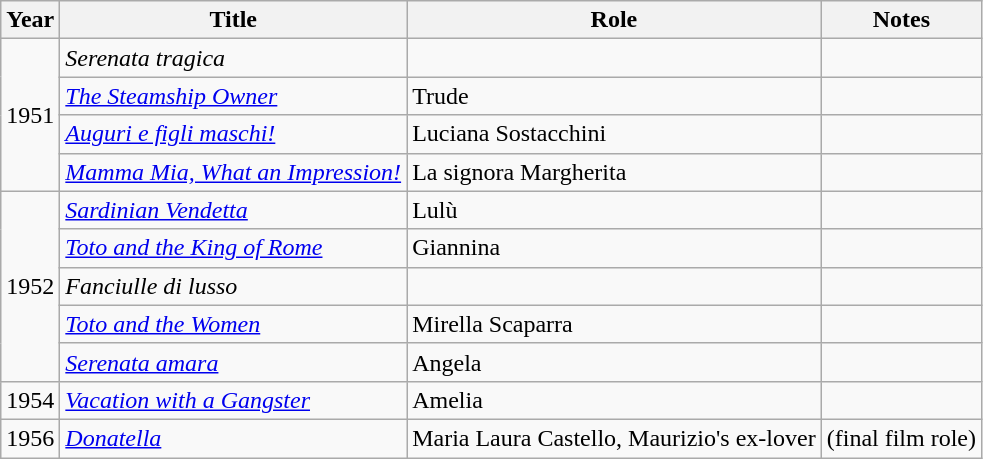<table class="wikitable sortable">
<tr>
<th>Year</th>
<th>Title</th>
<th>Role</th>
<th class="unsortable">Notes</th>
</tr>
<tr>
<td rowspan=4>1951</td>
<td><em>Serenata tragica</em></td>
<td></td>
<td></td>
</tr>
<tr>
<td><em><a href='#'>The Steamship Owner</a></em></td>
<td>Trude</td>
<td></td>
</tr>
<tr>
<td><em><a href='#'>Auguri e figli maschi!</a></em></td>
<td>Luciana Sostacchini</td>
<td></td>
</tr>
<tr>
<td><em><a href='#'>Mamma Mia, What an Impression!</a></em></td>
<td>La signora Margherita</td>
<td></td>
</tr>
<tr>
<td rowspan=5>1952</td>
<td><em><a href='#'>Sardinian Vendetta</a></em></td>
<td>Lulù</td>
<td></td>
</tr>
<tr>
<td><em><a href='#'>Toto and the King of Rome</a></em></td>
<td>Giannina</td>
<td></td>
</tr>
<tr>
<td><em>Fanciulle di lusso</em></td>
<td></td>
<td></td>
</tr>
<tr>
<td><em><a href='#'>Toto and the Women</a></em></td>
<td>Mirella Scaparra</td>
<td></td>
</tr>
<tr>
<td><em><a href='#'>Serenata amara</a></em></td>
<td>Angela</td>
<td></td>
</tr>
<tr>
<td>1954</td>
<td><em><a href='#'>Vacation with a Gangster</a></em></td>
<td>Amelia</td>
<td></td>
</tr>
<tr>
<td>1956</td>
<td><em><a href='#'>Donatella</a></em></td>
<td>Maria Laura Castello, Maurizio's ex-lover</td>
<td>(final film role)</td>
</tr>
</table>
